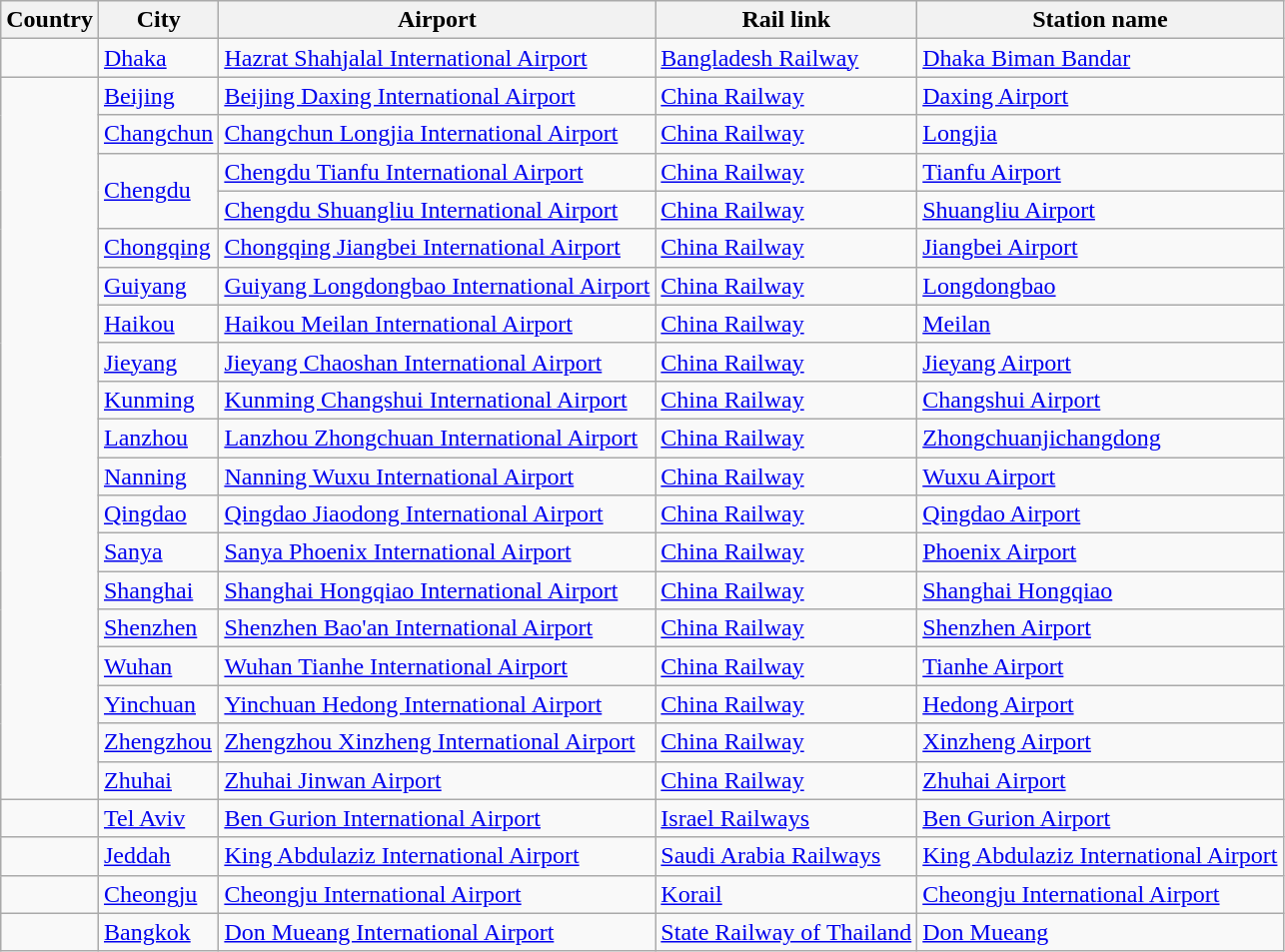<table class="wikitable">
<tr>
<th>Country</th>
<th>City</th>
<th>Airport</th>
<th>Rail link</th>
<th>Station name</th>
</tr>
<tr>
<td></td>
<td><a href='#'>Dhaka</a></td>
<td><a href='#'>Hazrat Shahjalal International Airport</a></td>
<td><a href='#'>Bangladesh Railway</a></td>
<td><a href='#'>Dhaka Biman Bandar</a></td>
</tr>
<tr>
<td rowspan="19"></td>
<td><a href='#'>Beijing</a></td>
<td><a href='#'>Beijing Daxing International Airport</a></td>
<td><a href='#'>China Railway</a></td>
<td><a href='#'>Daxing Airport</a></td>
</tr>
<tr>
<td><a href='#'>Changchun</a></td>
<td><a href='#'>Changchun Longjia International Airport</a></td>
<td><a href='#'>China Railway</a></td>
<td><a href='#'>Longjia</a></td>
</tr>
<tr>
<td rowspan="2"><a href='#'>Chengdu</a></td>
<td><a href='#'>Chengdu Tianfu International Airport</a></td>
<td><a href='#'>China Railway</a></td>
<td><a href='#'>Tianfu Airport</a></td>
</tr>
<tr>
<td><a href='#'>Chengdu Shuangliu International Airport</a></td>
<td><a href='#'>China Railway</a></td>
<td><a href='#'>Shuangliu Airport</a></td>
</tr>
<tr>
<td><a href='#'>Chongqing</a></td>
<td><a href='#'>Chongqing Jiangbei International Airport</a></td>
<td><a href='#'>China Railway</a></td>
<td><a href='#'>Jiangbei Airport</a></td>
</tr>
<tr>
<td><a href='#'>Guiyang</a></td>
<td><a href='#'>Guiyang Longdongbao International Airport</a></td>
<td><a href='#'>China Railway</a></td>
<td><a href='#'>Longdongbao</a></td>
</tr>
<tr>
<td><a href='#'>Haikou</a></td>
<td><a href='#'>Haikou Meilan International Airport</a></td>
<td><a href='#'>China Railway</a></td>
<td><a href='#'>Meilan</a></td>
</tr>
<tr>
<td><a href='#'>Jieyang</a></td>
<td><a href='#'>Jieyang Chaoshan International Airport</a></td>
<td><a href='#'>China Railway</a></td>
<td><a href='#'>Jieyang Airport</a></td>
</tr>
<tr>
<td><a href='#'>Kunming</a></td>
<td><a href='#'>Kunming Changshui International Airport</a></td>
<td><a href='#'>China Railway</a></td>
<td><a href='#'>Changshui Airport</a></td>
</tr>
<tr>
<td><a href='#'>Lanzhou</a></td>
<td><a href='#'>Lanzhou Zhongchuan International Airport</a></td>
<td><a href='#'>China Railway</a></td>
<td><a href='#'>Zhongchuanjichangdong</a></td>
</tr>
<tr>
<td><a href='#'>Nanning</a></td>
<td><a href='#'>Nanning Wuxu International Airport</a></td>
<td><a href='#'>China Railway</a></td>
<td><a href='#'>Wuxu Airport</a></td>
</tr>
<tr>
<td><a href='#'>Qingdao</a></td>
<td><a href='#'>Qingdao Jiaodong International Airport</a></td>
<td><a href='#'>China Railway</a></td>
<td><a href='#'>Qingdao Airport</a></td>
</tr>
<tr>
<td><a href='#'>Sanya</a></td>
<td><a href='#'>Sanya Phoenix International Airport</a></td>
<td><a href='#'>China Railway</a></td>
<td><a href='#'>Phoenix Airport</a></td>
</tr>
<tr>
<td><a href='#'>Shanghai</a></td>
<td><a href='#'>Shanghai Hongqiao International Airport</a></td>
<td><a href='#'>China Railway</a></td>
<td><a href='#'>Shanghai Hongqiao</a></td>
</tr>
<tr>
<td><a href='#'>Shenzhen</a></td>
<td><a href='#'>Shenzhen Bao'an International Airport</a></td>
<td><a href='#'>China Railway</a></td>
<td><a href='#'>Shenzhen Airport</a></td>
</tr>
<tr>
<td><a href='#'>Wuhan</a></td>
<td><a href='#'>Wuhan Tianhe International Airport</a></td>
<td><a href='#'>China Railway</a></td>
<td><a href='#'>Tianhe Airport</a></td>
</tr>
<tr>
<td><a href='#'>Yinchuan</a></td>
<td><a href='#'>Yinchuan Hedong International Airport</a></td>
<td><a href='#'>China Railway</a></td>
<td><a href='#'>Hedong Airport</a></td>
</tr>
<tr>
<td><a href='#'>Zhengzhou</a></td>
<td><a href='#'>Zhengzhou Xinzheng International Airport</a></td>
<td><a href='#'>China Railway</a></td>
<td><a href='#'>Xinzheng Airport</a></td>
</tr>
<tr>
<td><a href='#'>Zhuhai</a></td>
<td><a href='#'>Zhuhai Jinwan Airport</a></td>
<td><a href='#'>China Railway</a></td>
<td><a href='#'>Zhuhai Airport</a></td>
</tr>
<tr>
<td></td>
<td><a href='#'>Tel Aviv</a></td>
<td><a href='#'>Ben Gurion International Airport</a></td>
<td><a href='#'>Israel Railways</a></td>
<td><a href='#'>Ben Gurion Airport</a></td>
</tr>
<tr>
<td></td>
<td><a href='#'>Jeddah</a></td>
<td><a href='#'>King Abdulaziz International Airport</a></td>
<td><a href='#'>Saudi Arabia Railways</a></td>
<td><a href='#'>King Abdulaziz International Airport</a></td>
</tr>
<tr>
<td></td>
<td><a href='#'>Cheongju</a></td>
<td><a href='#'>Cheongju International Airport</a></td>
<td><a href='#'>Korail</a></td>
<td><a href='#'>Cheongju International Airport</a></td>
</tr>
<tr>
<td></td>
<td><a href='#'>Bangkok</a></td>
<td><a href='#'>Don Mueang International Airport</a></td>
<td><a href='#'>State Railway of Thailand</a></td>
<td><a href='#'>Don Mueang</a></td>
</tr>
</table>
